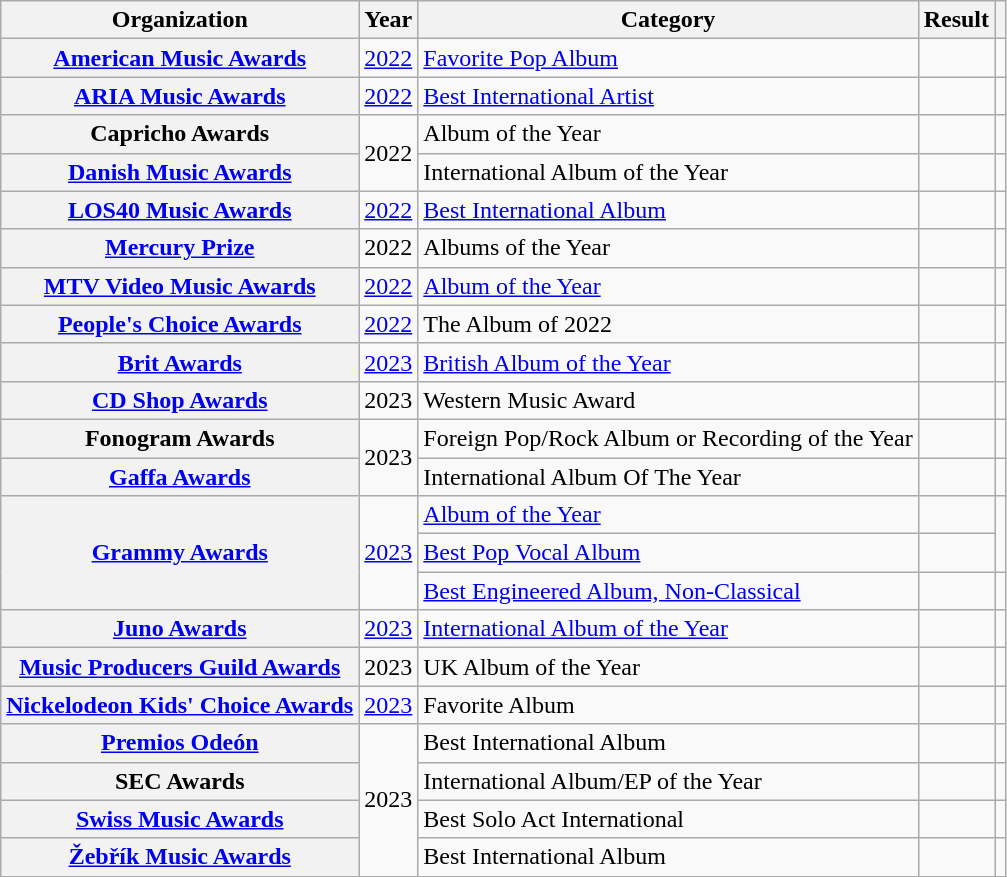<table class="wikitable sortable plainrowheaders" style="border:none; margin:0;">
<tr>
<th scope="col">Organization</th>
<th scope="col">Year</th>
<th scope="col">Category</th>
<th scope="col">Result</th>
<th class="unsortable" scope="col"></th>
</tr>
<tr>
<th scope="row"><a href='#'>American Music Awards</a></th>
<td><a href='#'>2022</a></td>
<td><a href='#'>Favorite Pop Album</a></td>
<td></td>
<td></td>
</tr>
<tr>
<th scope="row"><a href='#'>ARIA Music Awards</a></th>
<td><a href='#'>2022</a></td>
<td><a href='#'>Best International Artist</a></td>
<td></td>
<td></td>
</tr>
<tr>
<th scope="row">Capricho Awards</th>
<td rowspan="2">2022</td>
<td>Album of the Year</td>
<td></td>
<td></td>
</tr>
<tr>
<th scope="row"><a href='#'>Danish Music Awards</a></th>
<td>International Album of the Year</td>
<td></td>
<td></td>
</tr>
<tr>
<th scope="row"><a href='#'>LOS40 Music Awards</a></th>
<td><a href='#'>2022</a></td>
<td><a href='#'>Best International Album</a></td>
<td></td>
<td></td>
</tr>
<tr>
<th scope="row"><a href='#'>Mercury Prize</a></th>
<td>2022</td>
<td>Albums of the Year</td>
<td></td>
<td></td>
</tr>
<tr>
<th scope="row"><a href='#'>MTV Video Music Awards</a></th>
<td><a href='#'>2022</a></td>
<td><a href='#'>Album of the Year</a></td>
<td></td>
<td></td>
</tr>
<tr>
<th scope="row"><a href='#'>People's Choice Awards</a></th>
<td><a href='#'>2022</a></td>
<td>The Album of 2022</td>
<td></td>
<td></td>
</tr>
<tr>
<th scope="row"><a href='#'>Brit Awards</a></th>
<td><a href='#'>2023</a></td>
<td><a href='#'>British Album of the Year</a></td>
<td></td>
<td></td>
</tr>
<tr>
<th scope="row"><a href='#'>CD Shop Awards</a></th>
<td>2023</td>
<td>Western Music Award</td>
<td></td>
<td></td>
</tr>
<tr>
<th scope="row">Fonogram Awards</th>
<td rowspan="2">2023</td>
<td>Foreign Pop/Rock Album or Recording of the Year</td>
<td></td>
<td></td>
</tr>
<tr>
<th scope="row"><a href='#'>Gaffa Awards</a></th>
<td>International Album Of The Year</td>
<td></td>
<td></td>
</tr>
<tr>
<th rowspan="3" scope="row"><a href='#'>Grammy Awards</a></th>
<td rowspan="3"><a href='#'>2023</a></td>
<td><a href='#'>Album of the Year</a></td>
<td></td>
<td rowspan="2"></td>
</tr>
<tr>
<td><a href='#'>Best Pop Vocal Album</a></td>
<td></td>
</tr>
<tr>
<td><a href='#'>Best Engineered Album, Non-Classical</a></td>
<td></td>
<td></td>
</tr>
<tr>
<th scope="row"><a href='#'>Juno Awards</a></th>
<td><a href='#'>2023</a></td>
<td><a href='#'>International Album of the Year</a></td>
<td></td>
<td></td>
</tr>
<tr>
<th scope="row"><a href='#'>Music Producers Guild Awards</a></th>
<td>2023</td>
<td>UK Album of the Year</td>
<td></td>
<td></td>
</tr>
<tr>
<th scope="row"><a href='#'>Nickelodeon Kids' Choice Awards</a></th>
<td><a href='#'>2023</a></td>
<td>Favorite Album</td>
<td></td>
<td></td>
</tr>
<tr>
<th scope="row"><a href='#'>Premios Odeón</a></th>
<td rowspan="4">2023</td>
<td>Best International Album</td>
<td></td>
<td></td>
</tr>
<tr>
<th scope="row">SEC Awards</th>
<td>International Album/EP of the Year</td>
<td></td>
<td></td>
</tr>
<tr>
<th scope="row"><a href='#'>Swiss Music Awards</a></th>
<td>Best Solo Act International</td>
<td></td>
<td></td>
</tr>
<tr>
<th scope="row"><a href='#'>Žebřík Music Awards</a></th>
<td>Best International Album</td>
<td></td>
<td></td>
</tr>
</table>
